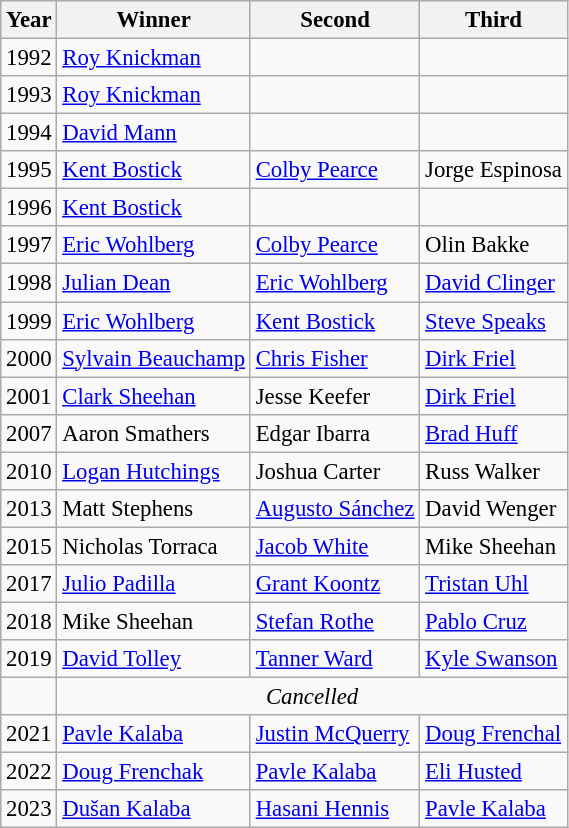<table class="wikitable sortable" style="font-size:95%">
<tr>
<th>Year</th>
<th>Winner</th>
<th>Second</th>
<th>Third</th>
</tr>
<tr>
<td>1992</td>
<td> <a href='#'>Roy Knickman</a></td>
<td></td>
<td></td>
</tr>
<tr>
<td>1993</td>
<td> <a href='#'>Roy Knickman</a></td>
<td></td>
<td></td>
</tr>
<tr>
<td>1994</td>
<td> <a href='#'>David Mann</a></td>
<td></td>
<td></td>
</tr>
<tr>
<td>1995</td>
<td> <a href='#'>Kent Bostick</a></td>
<td> <a href='#'>Colby Pearce</a></td>
<td> Jorge Espinosa</td>
</tr>
<tr>
<td>1996</td>
<td> <a href='#'>Kent Bostick</a></td>
<td></td>
<td></td>
</tr>
<tr>
<td>1997</td>
<td> <a href='#'>Eric Wohlberg</a></td>
<td> <a href='#'>Colby Pearce</a></td>
<td> Olin Bakke</td>
</tr>
<tr>
<td>1998</td>
<td> <a href='#'>Julian Dean</a></td>
<td> <a href='#'>Eric Wohlberg</a></td>
<td> <a href='#'>David Clinger</a></td>
</tr>
<tr>
<td>1999</td>
<td> <a href='#'>Eric Wohlberg</a></td>
<td> <a href='#'>Kent Bostick</a></td>
<td> <a href='#'>Steve Speaks</a></td>
</tr>
<tr>
<td>2000</td>
<td> <a href='#'>Sylvain Beauchamp</a></td>
<td> <a href='#'>Chris Fisher</a></td>
<td> <a href='#'>Dirk Friel</a></td>
</tr>
<tr>
<td>2001</td>
<td> <a href='#'>Clark Sheehan</a></td>
<td> Jesse Keefer</td>
<td> <a href='#'>Dirk Friel</a></td>
</tr>
<tr>
<td>2007</td>
<td> Aaron Smathers</td>
<td> Edgar Ibarra</td>
<td> <a href='#'>Brad Huff</a></td>
</tr>
<tr>
<td>2010</td>
<td> <a href='#'>Logan Hutchings</a></td>
<td> Joshua Carter</td>
<td> Russ Walker</td>
</tr>
<tr>
<td>2013</td>
<td> Matt Stephens</td>
<td> <a href='#'>Augusto Sánchez</a></td>
<td> David Wenger</td>
</tr>
<tr>
<td>2015</td>
<td> Nicholas Torraca</td>
<td> <a href='#'>Jacob White</a></td>
<td> Mike Sheehan</td>
</tr>
<tr>
<td>2017</td>
<td> <a href='#'>Julio Padilla</a></td>
<td> <a href='#'>Grant Koontz</a></td>
<td> <a href='#'>Tristan Uhl</a></td>
</tr>
<tr>
<td>2018</td>
<td> Mike Sheehan</td>
<td> <a href='#'>Stefan Rothe</a></td>
<td> <a href='#'>Pablo Cruz</a></td>
</tr>
<tr>
<td>2019</td>
<td> <a href='#'>David Tolley</a></td>
<td> <a href='#'>Tanner Ward</a></td>
<td> <a href='#'>Kyle Swanson</a></td>
</tr>
<tr>
<td></td>
<td colspan=3 align=center><em>Cancelled</em></td>
</tr>
<tr>
<td>2021</td>
<td> <a href='#'>Pavle Kalaba</a></td>
<td> <a href='#'>Justin McQuerry</a></td>
<td> <a href='#'>Doug Frenchal</a></td>
</tr>
<tr>
<td>2022</td>
<td> <a href='#'>Doug Frenchak</a></td>
<td> <a href='#'>Pavle Kalaba</a></td>
<td> <a href='#'>Eli Husted</a></td>
</tr>
<tr>
<td>2023</td>
<td> <a href='#'>Dušan Kalaba</a></td>
<td> <a href='#'>Hasani Hennis</a></td>
<td> <a href='#'>Pavle Kalaba</a></td>
</tr>
</table>
